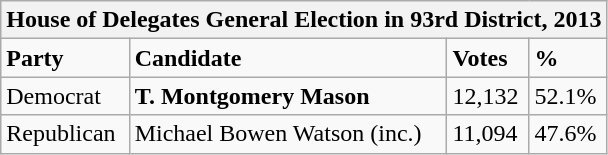<table class="wikitable">
<tr>
<th colspan="4">House of Delegates General Election in 93rd District, 2013 </th>
</tr>
<tr>
<td><strong>Party</strong></td>
<td><strong>Candidate</strong></td>
<td><strong>Votes</strong></td>
<td><strong>%</strong></td>
</tr>
<tr>
<td>Democrat</td>
<td><strong>T. Montgomery Mason</strong></td>
<td>12,132</td>
<td>52.1%</td>
</tr>
<tr>
<td>Republican</td>
<td>Michael Bowen Watson (inc.)</td>
<td>11,094</td>
<td>47.6%</td>
</tr>
</table>
